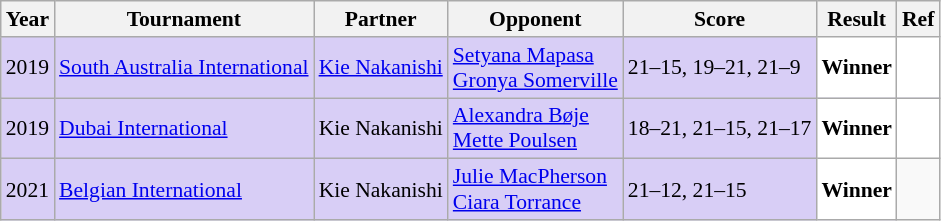<table class="sortable wikitable" style="font-size: 90%;">
<tr>
<th>Year</th>
<th>Tournament</th>
<th>Partner</th>
<th>Opponent</th>
<th>Score</th>
<th>Result</th>
<th>Ref</th>
</tr>
<tr style="background:#D8CEF6">
<td align="center">2019</td>
<td align="left"><a href='#'>South Australia International</a></td>
<td align="left"> <a href='#'>Kie Nakanishi</a></td>
<td align="left"> <a href='#'>Setyana Mapasa</a><br> <a href='#'>Gronya Somerville</a></td>
<td align="left">21–15, 19–21, 21–9</td>
<td style="text-align:left; background:white"> <strong>Winner</strong></td>
<td style="text-align:center; background:white"></td>
</tr>
<tr style="background:#D8CEF6">
<td align="center">2019</td>
<td align="left"><a href='#'>Dubai International</a></td>
<td align="left"> Kie Nakanishi</td>
<td align="left"> <a href='#'>Alexandra Bøje</a><br> <a href='#'>Mette Poulsen</a></td>
<td align="left">18–21, 21–15, 21–17</td>
<td style="text-align:left; background:white"> <strong>Winner</strong></td>
<td style="text-align:center; background:white"></td>
</tr>
<tr style="background:#D8CEF6">
<td align="center">2021</td>
<td align="left"><a href='#'>Belgian International</a></td>
<td align="left"> Kie Nakanishi</td>
<td align="left"> <a href='#'>Julie MacPherson</a><br> <a href='#'>Ciara Torrance</a></td>
<td align="left">21–12, 21–15</td>
<td style="text-align:left; background:white"> <strong>Winner</strong></td>
</tr>
</table>
